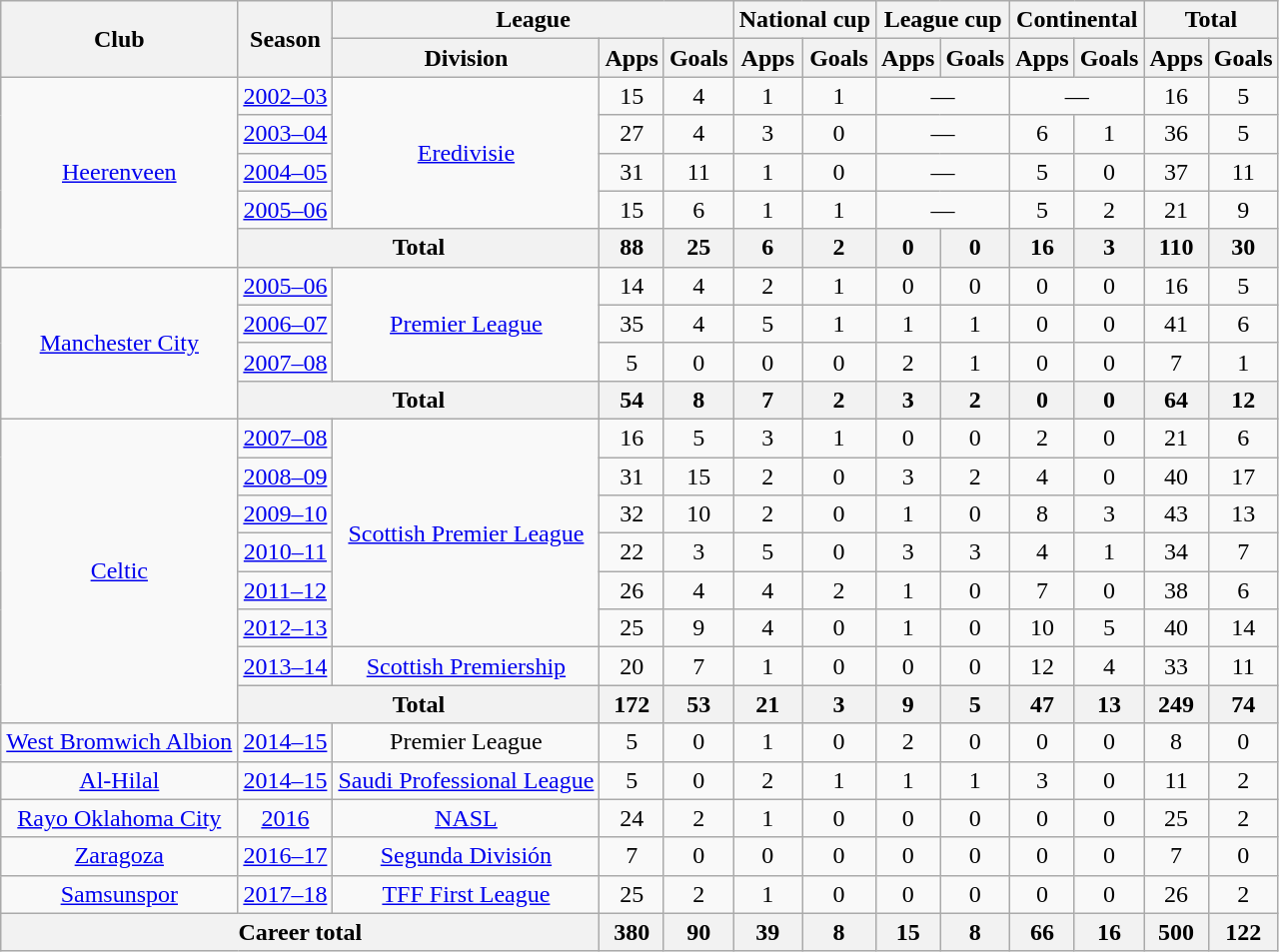<table class="wikitable" style="text-align:center">
<tr>
<th rowspan="2">Club</th>
<th rowspan="2">Season</th>
<th colspan="3">League</th>
<th colspan="2">National cup</th>
<th colspan="2">League cup</th>
<th colspan="2">Continental</th>
<th colspan="2">Total</th>
</tr>
<tr>
<th>Division</th>
<th>Apps</th>
<th>Goals</th>
<th>Apps</th>
<th>Goals</th>
<th>Apps</th>
<th>Goals</th>
<th>Apps</th>
<th>Goals</th>
<th>Apps</th>
<th>Goals</th>
</tr>
<tr>
<td rowspan="5"><a href='#'>Heerenveen</a></td>
<td><a href='#'>2002–03</a></td>
<td rowspan="4"><a href='#'>Eredivisie</a></td>
<td>15</td>
<td>4</td>
<td>1</td>
<td>1</td>
<td colspan="2">—</td>
<td colspan="2">—</td>
<td>16</td>
<td>5</td>
</tr>
<tr>
<td><a href='#'>2003–04</a></td>
<td>27</td>
<td>4</td>
<td>3</td>
<td>0</td>
<td colspan="2">—</td>
<td>6</td>
<td>1</td>
<td>36</td>
<td>5</td>
</tr>
<tr>
<td><a href='#'>2004–05</a></td>
<td>31</td>
<td>11</td>
<td>1</td>
<td>0</td>
<td colspan="2">—</td>
<td>5</td>
<td>0</td>
<td>37</td>
<td>11</td>
</tr>
<tr>
<td><a href='#'>2005–06</a></td>
<td>15</td>
<td>6</td>
<td>1</td>
<td>1</td>
<td colspan="2">—</td>
<td>5</td>
<td>2</td>
<td>21</td>
<td>9</td>
</tr>
<tr>
<th colspan="2">Total</th>
<th>88</th>
<th>25</th>
<th>6</th>
<th>2</th>
<th>0</th>
<th>0</th>
<th>16</th>
<th>3</th>
<th>110</th>
<th>30</th>
</tr>
<tr>
<td rowspan="4"><a href='#'>Manchester City</a></td>
<td><a href='#'>2005–06</a></td>
<td rowspan="3"><a href='#'>Premier League</a></td>
<td>14</td>
<td>4</td>
<td>2</td>
<td>1</td>
<td>0</td>
<td>0</td>
<td>0</td>
<td>0</td>
<td>16</td>
<td>5</td>
</tr>
<tr>
<td><a href='#'>2006–07</a></td>
<td>35</td>
<td>4</td>
<td>5</td>
<td>1</td>
<td>1</td>
<td>1</td>
<td>0</td>
<td>0</td>
<td>41</td>
<td>6</td>
</tr>
<tr>
<td><a href='#'>2007–08</a></td>
<td>5</td>
<td>0</td>
<td>0</td>
<td>0</td>
<td>2</td>
<td>1</td>
<td>0</td>
<td>0</td>
<td>7</td>
<td>1</td>
</tr>
<tr>
<th colspan="2">Total</th>
<th>54</th>
<th>8</th>
<th>7</th>
<th>2</th>
<th>3</th>
<th>2</th>
<th>0</th>
<th>0</th>
<th>64</th>
<th>12</th>
</tr>
<tr>
<td rowspan="8"><a href='#'>Celtic</a></td>
<td><a href='#'>2007–08</a></td>
<td rowspan="6"><a href='#'>Scottish Premier League</a></td>
<td>16</td>
<td>5</td>
<td>3</td>
<td>1</td>
<td>0</td>
<td>0</td>
<td>2</td>
<td>0</td>
<td>21</td>
<td>6</td>
</tr>
<tr>
<td><a href='#'>2008–09</a></td>
<td>31</td>
<td>15</td>
<td>2</td>
<td>0</td>
<td>3</td>
<td>2</td>
<td>4</td>
<td>0</td>
<td>40</td>
<td>17</td>
</tr>
<tr>
<td><a href='#'>2009–10</a></td>
<td>32</td>
<td>10</td>
<td>2</td>
<td>0</td>
<td>1</td>
<td>0</td>
<td>8</td>
<td>3</td>
<td>43</td>
<td>13</td>
</tr>
<tr>
<td><a href='#'>2010–11</a></td>
<td>22</td>
<td>3</td>
<td>5</td>
<td>0</td>
<td>3</td>
<td>3</td>
<td>4</td>
<td>1</td>
<td>34</td>
<td>7</td>
</tr>
<tr>
<td><a href='#'>2011–12</a></td>
<td>26</td>
<td>4</td>
<td>4</td>
<td>2</td>
<td>1</td>
<td>0</td>
<td>7</td>
<td>0</td>
<td>38</td>
<td>6</td>
</tr>
<tr>
<td><a href='#'>2012–13</a></td>
<td>25</td>
<td>9</td>
<td>4</td>
<td>0</td>
<td>1</td>
<td>0</td>
<td>10</td>
<td>5</td>
<td>40</td>
<td>14</td>
</tr>
<tr>
<td><a href='#'>2013–14</a></td>
<td><a href='#'>Scottish Premiership</a></td>
<td>20</td>
<td>7</td>
<td>1</td>
<td>0</td>
<td>0</td>
<td>0</td>
<td>12</td>
<td>4</td>
<td>33</td>
<td>11</td>
</tr>
<tr>
<th colspan="2">Total</th>
<th>172</th>
<th>53</th>
<th>21</th>
<th>3</th>
<th>9</th>
<th>5</th>
<th>47</th>
<th>13</th>
<th>249</th>
<th>74</th>
</tr>
<tr>
<td><a href='#'>West Bromwich Albion</a></td>
<td><a href='#'>2014–15</a></td>
<td>Premier League</td>
<td>5</td>
<td>0</td>
<td>1</td>
<td>0</td>
<td>2</td>
<td>0</td>
<td>0</td>
<td>0</td>
<td>8</td>
<td>0</td>
</tr>
<tr>
<td><a href='#'>Al-Hilal</a></td>
<td><a href='#'>2014–15</a></td>
<td><a href='#'>Saudi Professional League</a></td>
<td>5</td>
<td>0</td>
<td>2</td>
<td>1</td>
<td>1</td>
<td>1</td>
<td>3</td>
<td>0</td>
<td>11</td>
<td>2</td>
</tr>
<tr>
<td><a href='#'>Rayo Oklahoma City</a></td>
<td><a href='#'>2016</a></td>
<td><a href='#'>NASL</a></td>
<td>24</td>
<td>2</td>
<td>1</td>
<td>0</td>
<td>0</td>
<td>0</td>
<td>0</td>
<td>0</td>
<td>25</td>
<td>2</td>
</tr>
<tr>
<td><a href='#'>Zaragoza</a></td>
<td><a href='#'>2016–17</a></td>
<td><a href='#'>Segunda División</a></td>
<td>7</td>
<td>0</td>
<td>0</td>
<td>0</td>
<td>0</td>
<td>0</td>
<td>0</td>
<td>0</td>
<td>7</td>
<td>0</td>
</tr>
<tr>
<td><a href='#'>Samsunspor</a></td>
<td><a href='#'>2017–18</a></td>
<td><a href='#'>TFF First League</a></td>
<td>25</td>
<td>2</td>
<td>1</td>
<td>0</td>
<td>0</td>
<td>0</td>
<td>0</td>
<td>0</td>
<td>26</td>
<td>2</td>
</tr>
<tr>
<th colspan="3">Career total</th>
<th>380</th>
<th>90</th>
<th>39</th>
<th>8</th>
<th>15</th>
<th>8</th>
<th>66</th>
<th>16</th>
<th>500</th>
<th>122</th>
</tr>
</table>
